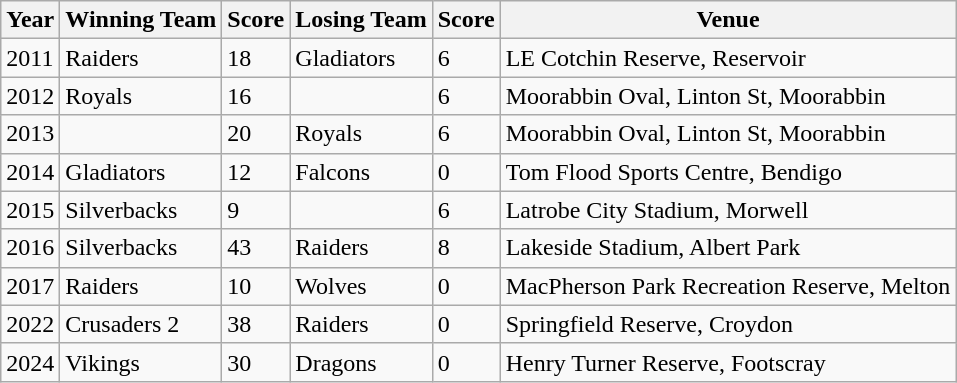<table class="wikitable">
<tr>
<th>Year</th>
<th>Winning Team</th>
<th>Score</th>
<th>Losing Team</th>
<th>Score</th>
<th>Venue</th>
</tr>
<tr>
<td>2011</td>
<td>Raiders</td>
<td>18</td>
<td>Gladiators</td>
<td>6</td>
<td>LE Cotchin Reserve, Reservoir</td>
</tr>
<tr>
<td>2012</td>
<td>Royals</td>
<td>16</td>
<td></td>
<td>6</td>
<td>Moorabbin Oval, Linton St, Moorabbin</td>
</tr>
<tr>
<td>2013</td>
<td></td>
<td>20</td>
<td>Royals</td>
<td>6</td>
<td>Moorabbin Oval, Linton St, Moorabbin</td>
</tr>
<tr>
<td>2014</td>
<td>Gladiators</td>
<td>12</td>
<td>Falcons</td>
<td>0</td>
<td>Tom Flood Sports Centre, Bendigo</td>
</tr>
<tr>
<td>2015</td>
<td>Silverbacks</td>
<td>9</td>
<td></td>
<td>6</td>
<td>Latrobe City Stadium, Morwell</td>
</tr>
<tr>
<td>2016</td>
<td>Silverbacks</td>
<td>43</td>
<td>Raiders</td>
<td>8</td>
<td>Lakeside Stadium, Albert Park</td>
</tr>
<tr>
<td>2017</td>
<td>Raiders</td>
<td>10</td>
<td>Wolves</td>
<td>0</td>
<td>MacPherson Park Recreation Reserve, Melton</td>
</tr>
<tr>
<td>2022</td>
<td>Crusaders 2</td>
<td>38</td>
<td>Raiders</td>
<td>0</td>
<td>Springfield Reserve, Croydon</td>
</tr>
<tr>
<td>2024</td>
<td>Vikings</td>
<td>30</td>
<td>Dragons</td>
<td>0</td>
<td>Henry Turner Reserve, Footscray</td>
</tr>
</table>
